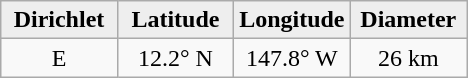<table class="wikitable">
<tr>
<th width="25%" style="background:#eeeeee;">Dirichlet</th>
<th width="25%" style="background:#eeeeee;">Latitude</th>
<th width="25%" style="background:#eeeeee;">Longitude</th>
<th width="25%" style="background:#eeeeee;">Diameter</th>
</tr>
<tr>
<td align="center">E</td>
<td align="center">12.2° N</td>
<td align="center">147.8° W</td>
<td align="center">26 km</td>
</tr>
</table>
